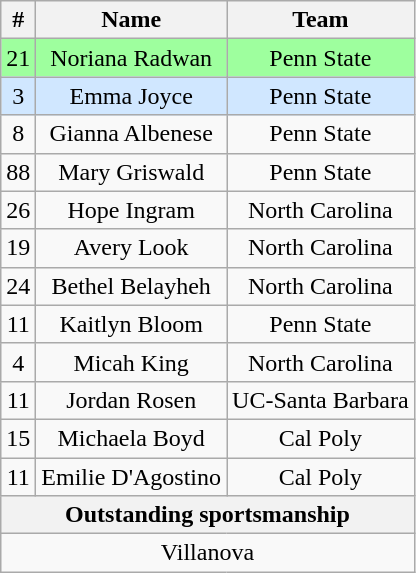<table class="wikitable" style="text-align:center">
<tr>
<th>#</th>
<th>Name</th>
<th>Team</th>
</tr>
<tr bgcolor="#9eff9e">
<td>21</td>
<td>Noriana Radwan</td>
<td>Penn State</td>
</tr>
<tr style="background:#d0e7ff">
<td>3</td>
<td>Emma Joyce</td>
<td>Penn State</td>
</tr>
<tr>
<td>8</td>
<td>Gianna Albenese</td>
<td>Penn State</td>
</tr>
<tr>
<td>88</td>
<td>Mary Griswald</td>
<td>Penn State</td>
</tr>
<tr>
<td>26</td>
<td>Hope Ingram</td>
<td>North Carolina</td>
</tr>
<tr>
<td>19</td>
<td>Avery Look</td>
<td>North Carolina</td>
</tr>
<tr>
<td>24</td>
<td>Bethel Belayheh</td>
<td>North Carolina</td>
</tr>
<tr>
<td>11</td>
<td>Kaitlyn Bloom</td>
<td>Penn State</td>
</tr>
<tr>
<td>4</td>
<td>Micah King</td>
<td>North Carolina</td>
</tr>
<tr>
<td>11</td>
<td>Jordan Rosen</td>
<td>UC-Santa Barbara</td>
</tr>
<tr>
<td>15</td>
<td>Michaela Boyd</td>
<td>Cal Poly</td>
</tr>
<tr>
<td>11</td>
<td>Emilie D'Agostino</td>
<td>Cal Poly</td>
</tr>
<tr>
<th colspan="3">Outstanding sportsmanship</th>
</tr>
<tr>
<td colspan="3">Villanova</td>
</tr>
</table>
